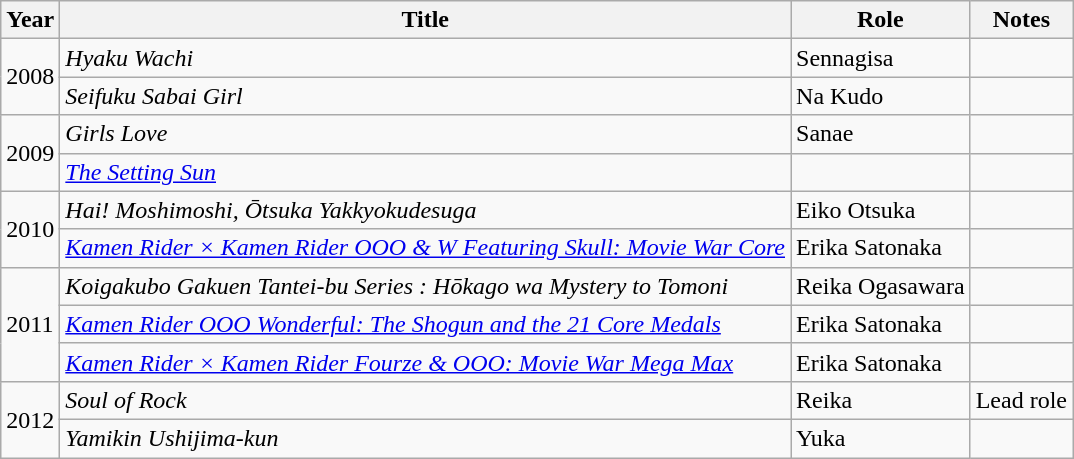<table class="wikitable">
<tr>
<th>Year</th>
<th>Title</th>
<th>Role</th>
<th>Notes</th>
</tr>
<tr>
<td rowspan="2">2008</td>
<td><em>Hyaku Wachi</em></td>
<td>Sennagisa</td>
<td></td>
</tr>
<tr>
<td><em>Seifuku Sabai Girl</em></td>
<td>Na Kudo</td>
<td></td>
</tr>
<tr>
<td rowspan="2">2009</td>
<td><em>Girls Love</em></td>
<td>Sanae</td>
<td></td>
</tr>
<tr>
<td><em><a href='#'>The Setting Sun</a></em></td>
<td></td>
<td></td>
</tr>
<tr>
<td rowspan="2">2010</td>
<td><em>Hai! Moshimoshi, Ōtsuka Yakkyokudesuga</em></td>
<td>Eiko Otsuka</td>
<td></td>
</tr>
<tr>
<td><em><a href='#'>Kamen Rider × Kamen Rider OOO & W Featuring Skull: Movie War Core</a></em></td>
<td>Erika Satonaka</td>
<td></td>
</tr>
<tr>
<td rowspan="3">2011</td>
<td><em>Koigakubo Gakuen Tantei-bu Series : Hōkago wa Mystery to Tomoni</em></td>
<td>Reika Ogasawara</td>
<td></td>
</tr>
<tr>
<td><em><a href='#'>Kamen Rider OOO Wonderful: The Shogun and the 21 Core Medals</a></em></td>
<td>Erika Satonaka</td>
<td></td>
</tr>
<tr>
<td><em><a href='#'>Kamen Rider × Kamen Rider Fourze & OOO: Movie War Mega Max</a></em></td>
<td>Erika Satonaka</td>
<td></td>
</tr>
<tr>
<td rowspan="2">2012</td>
<td><em>Soul of Rock</em></td>
<td>Reika</td>
<td>Lead role</td>
</tr>
<tr>
<td><em>Yamikin Ushijima-kun</em></td>
<td>Yuka</td>
<td></td>
</tr>
</table>
